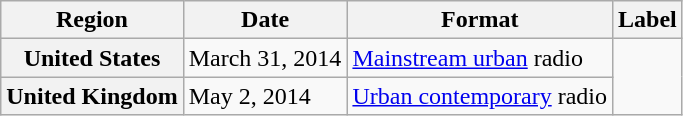<table class="wikitable plainrowheaders">
<tr>
<th>Region</th>
<th>Date</th>
<th>Format</th>
<th>Label</th>
</tr>
<tr>
<th scope="row">United States</th>
<td>March 31, 2014</td>
<td><a href='#'>Mainstream urban</a> radio</td>
<td rowspan="2"></td>
</tr>
<tr>
<th scope="row">United Kingdom</th>
<td>May 2, 2014</td>
<td><a href='#'>Urban contemporary</a> radio</td>
</tr>
</table>
